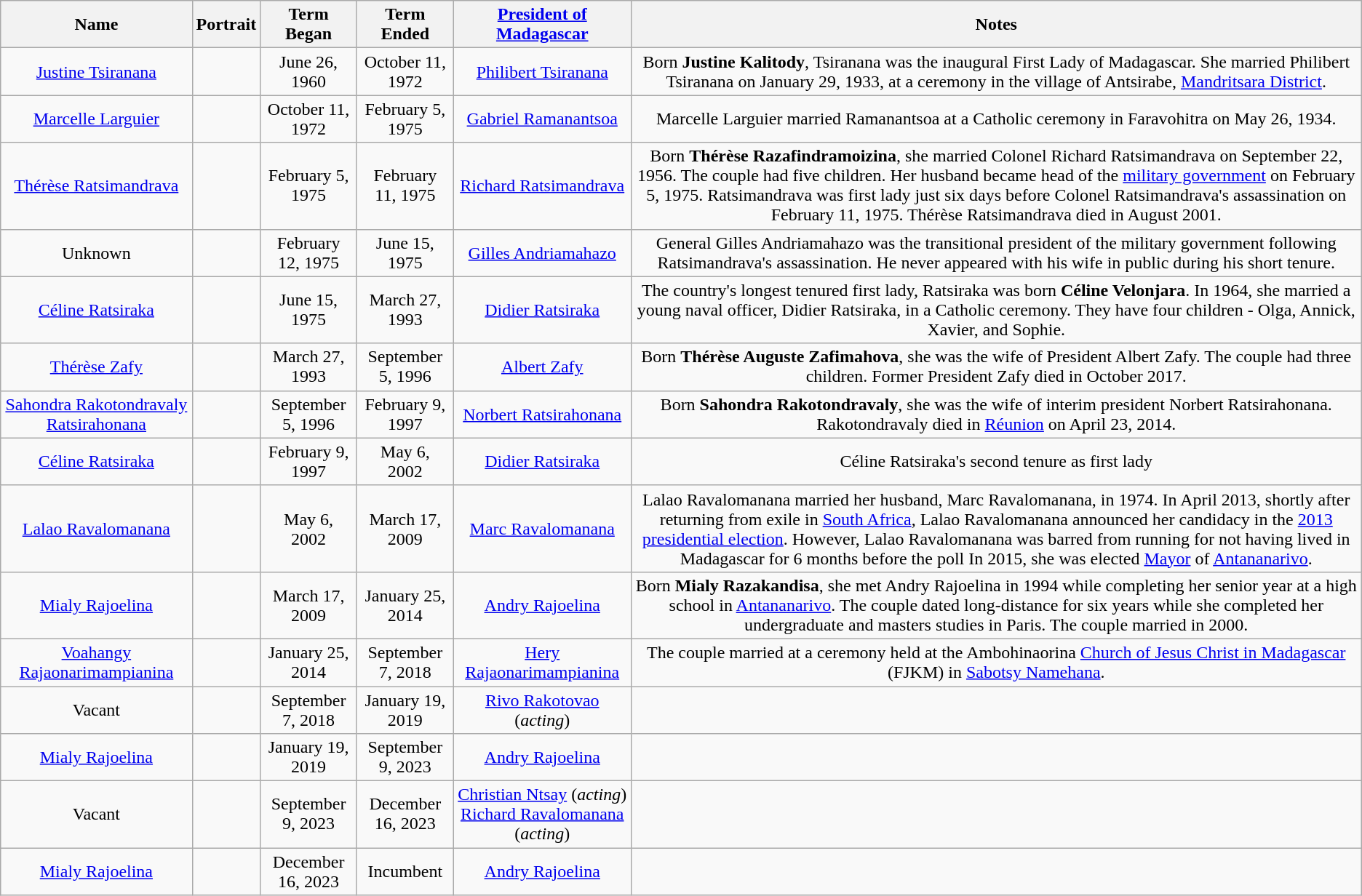<table class="wikitable" style="text-align:center">
<tr>
<th>Name</th>
<th>Portrait</th>
<th>Term Began</th>
<th>Term Ended</th>
<th><a href='#'>President of Madagascar</a></th>
<th>Notes</th>
</tr>
<tr>
<td><a href='#'>Justine Tsiranana</a></td>
<td></td>
<td>June 26, 1960</td>
<td>October 11, 1972</td>
<td><a href='#'>Philibert Tsiranana</a></td>
<td>Born <strong>Justine Kalitody</strong>, Tsiranana was the inaugural First Lady of Madagascar. She married Philibert Tsiranana on January 29, 1933, at a ceremony in the village of Antsirabe, <a href='#'>Mandritsara District</a>.</td>
</tr>
<tr>
<td><a href='#'>Marcelle Larguier</a></td>
<td></td>
<td>October 11, 1972</td>
<td>February 5, 1975</td>
<td><a href='#'>Gabriel Ramanantsoa</a></td>
<td>Marcelle Larguier married Ramanantsoa at a Catholic ceremony in Faravohitra on May 26, 1934.</td>
</tr>
<tr>
<td><a href='#'>Thérèse Ratsimandrava</a></td>
<td></td>
<td>February 5, 1975</td>
<td>February 11, 1975</td>
<td><a href='#'>Richard Ratsimandrava</a></td>
<td>Born <strong>Thérèse Razafindramoizina</strong>, she married Colonel Richard Ratsimandrava on September 22, 1956. The couple had five children. Her husband became head of the <a href='#'>military government</a> on February 5, 1975. Ratsimandrava was first lady just six days before Colonel Ratsimandrava's assassination on February 11, 1975. Thérèse Ratsimandrava died in August 2001.</td>
</tr>
<tr>
<td>Unknown</td>
<td></td>
<td>February 12, 1975</td>
<td>June 15, 1975</td>
<td><a href='#'>Gilles Andriamahazo</a></td>
<td>General Gilles Andriamahazo was the transitional president of the military government following Ratsimandrava's assassination. He never appeared with his wife in public during his short tenure.</td>
</tr>
<tr>
<td><a href='#'>Céline Ratsiraka</a></td>
<td></td>
<td>June 15, 1975</td>
<td>March 27, 1993</td>
<td><a href='#'>Didier Ratsiraka</a></td>
<td>The country's longest tenured first lady, Ratsiraka was born <strong>Céline Velonjara</strong>. In 1964, she married a young naval officer, Didier Ratsiraka, in a Catholic ceremony. They have four children - Olga, Annick, Xavier, and Sophie.</td>
</tr>
<tr>
<td><a href='#'>Thérèse Zafy</a></td>
<td></td>
<td>March 27, 1993</td>
<td>September 5, 1996</td>
<td><a href='#'>Albert Zafy</a></td>
<td>Born <strong>Thérèse Auguste Zafimahova</strong>, she was the wife of President Albert Zafy. The couple had three children. Former President Zafy died in October 2017.</td>
</tr>
<tr>
<td><a href='#'>Sahondra Rakotondravaly Ratsirahonana</a></td>
<td></td>
<td>September 5, 1996</td>
<td>February 9, 1997</td>
<td><a href='#'>Norbert Ratsirahonana</a></td>
<td>Born <strong>Sahondra Rakotondravaly</strong>, she was the wife of interim president Norbert Ratsirahonana. Rakotondravaly died in <a href='#'>Réunion</a> on April 23, 2014.</td>
</tr>
<tr>
<td><a href='#'>Céline Ratsiraka</a></td>
<td></td>
<td>February 9, 1997</td>
<td>May 6, 2002</td>
<td><a href='#'>Didier Ratsiraka</a></td>
<td>Céline Ratsiraka's second tenure as first lady</td>
</tr>
<tr>
<td><a href='#'>Lalao Ravalomanana</a></td>
<td></td>
<td>May 6, 2002</td>
<td>March 17, 2009</td>
<td><a href='#'>Marc Ravalomanana</a></td>
<td>Lalao Ravalomanana married her husband, Marc Ravalomanana, in 1974. In April 2013, shortly after returning from exile in <a href='#'>South Africa</a>, Lalao Ravalomanana announced her candidacy in the <a href='#'>2013 presidential election</a>. However, Lalao Ravalomanana was barred from running for not having lived in Madagascar for 6 months before the poll In 2015, she was elected <a href='#'>Mayor</a> of <a href='#'>Antananarivo</a>.</td>
</tr>
<tr>
<td><a href='#'>Mialy Rajoelina</a></td>
<td></td>
<td>March 17, 2009</td>
<td>January 25, 2014</td>
<td><a href='#'>Andry Rajoelina</a></td>
<td>Born <strong>Mialy Razakandisa</strong>, she met Andry Rajoelina in 1994 while completing her senior year at a high school in <a href='#'>Antananarivo</a>. The couple dated long-distance for six years while she completed her undergraduate and masters studies in Paris. The couple married in 2000.</td>
</tr>
<tr>
<td><a href='#'>Voahangy Rajaonarimampianina</a></td>
<td></td>
<td>January 25, 2014</td>
<td>September 7, 2018</td>
<td><a href='#'>Hery Rajaonarimampianina</a></td>
<td>The couple married at a ceremony held at the Ambohinaorina <a href='#'>Church of Jesus Christ in Madagascar</a> (FJKM) in <a href='#'>Sabotsy Namehana</a>.</td>
</tr>
<tr>
<td>Vacant</td>
<td></td>
<td>September 7, 2018</td>
<td>January 19, 2019</td>
<td><a href='#'>Rivo Rakotovao</a> (<em>acting</em>)</td>
<td></td>
</tr>
<tr>
<td><a href='#'>Mialy Rajoelina</a></td>
<td></td>
<td>January 19, 2019</td>
<td>September 9, 2023</td>
<td><a href='#'>Andry Rajoelina</a></td>
<td></td>
</tr>
<tr>
<td>Vacant</td>
<td></td>
<td>September 9, 2023</td>
<td>December 16, 2023</td>
<td><a href='#'>Christian Ntsay</a> (<em>acting</em>)<br><a href='#'>Richard Ravalomanana</a> (<em>acting</em>)</td>
<td></td>
</tr>
<tr>
<td><a href='#'>Mialy Rajoelina</a></td>
<td></td>
<td>December 16, 2023</td>
<td>Incumbent</td>
<td><a href='#'>Andry Rajoelina</a></td>
<td></td>
</tr>
</table>
